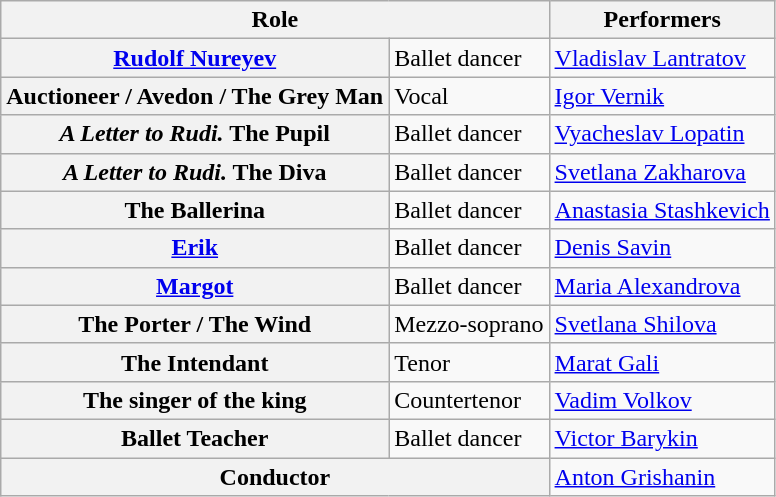<table class="wikitable">
<tr>
<th colspan="2">Role</th>
<th>Performers</th>
</tr>
<tr>
<th><a href='#'>Rudolf Nureyev</a></th>
<td>Ballet dancer</td>
<td><a href='#'>Vladislav Lantratov</a></td>
</tr>
<tr>
<th>Auctioneer / Avedon / The Grey Man</th>
<td>Vocal</td>
<td><a href='#'>Igor Vernik</a></td>
</tr>
<tr>
<th><em>A Letter to Rudi.</em> The Pupil</th>
<td>Ballet dancer</td>
<td><a href='#'>Vyacheslav Lopatin</a></td>
</tr>
<tr>
<th><em>A Letter to Rudi.</em> The Diva</th>
<td>Ballet dancer</td>
<td><a href='#'>Svetlana Zakharova</a></td>
</tr>
<tr>
<th>The Ballerina</th>
<td>Ballet dancer</td>
<td><a href='#'>Anastasia Stashkevich</a></td>
</tr>
<tr>
<th><a href='#'>Erik</a></th>
<td>Ballet dancer</td>
<td><a href='#'>Denis Savin</a></td>
</tr>
<tr>
<th><a href='#'>Margot</a></th>
<td>Ballet dancer</td>
<td><a href='#'>Maria Alexandrova</a></td>
</tr>
<tr>
<th>The Porter / The Wind</th>
<td>Mezzo-soprano</td>
<td><a href='#'>Svetlana Shilova</a></td>
</tr>
<tr>
<th>The Intendant</th>
<td>Tenor</td>
<td><a href='#'>Marat Gali</a></td>
</tr>
<tr>
<th>The singer of the king</th>
<td>Countertenor</td>
<td><a href='#'>Vadim Volkov</a></td>
</tr>
<tr>
<th>Ballet Teacher</th>
<td>Ballet dancer</td>
<td><a href='#'>Victor Barykin</a></td>
</tr>
<tr>
<th colspan="2">Conductor</th>
<td><a href='#'>Anton Grishanin</a></td>
</tr>
</table>
